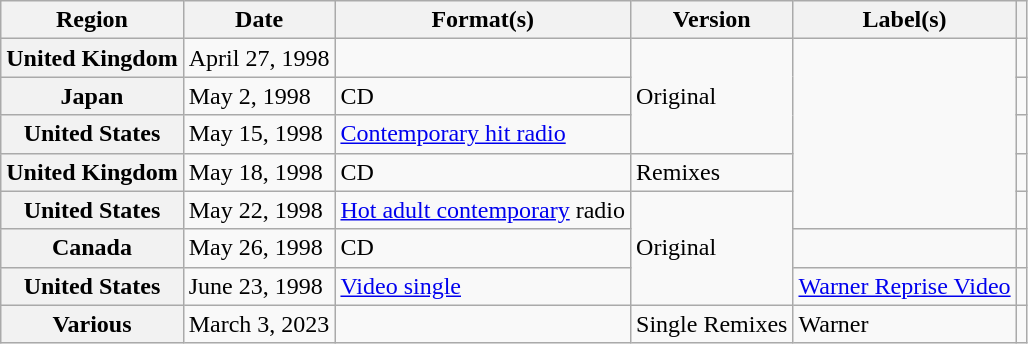<table class="wikitable plainrowheaders">
<tr>
<th scope="col">Region</th>
<th scope="col">Date</th>
<th scope="col">Format(s)</th>
<th scope="col">Version</th>
<th scope="col">Label(s)</th>
<th scope="col"></th>
</tr>
<tr>
<th scope="row">United Kingdom</th>
<td>April 27, 1998</td>
<td></td>
<td rowspan="3">Original</td>
<td rowspan="5"></td>
<td style="text-align:center;"></td>
</tr>
<tr>
<th scope="row">Japan</th>
<td>May 2, 1998</td>
<td>CD</td>
<td style="text-align:center;"></td>
</tr>
<tr>
<th scope="row">United States</th>
<td>May 15, 1998</td>
<td><a href='#'>Contemporary hit radio</a></td>
<td style="text-align:center;"></td>
</tr>
<tr>
<th scope="row">United Kingdom</th>
<td>May 18, 1998</td>
<td>CD</td>
<td>Remixes</td>
<td style="text-align:center;"></td>
</tr>
<tr>
<th scope="row">United States</th>
<td>May 22, 1998</td>
<td><a href='#'>Hot adult contemporary</a> radio</td>
<td rowspan="3">Original</td>
<td style="text-align:center;"></td>
</tr>
<tr>
<th scope="row">Canada</th>
<td>May 26, 1998</td>
<td>CD</td>
<td></td>
<td style="text-align:center;"></td>
</tr>
<tr>
<th scope="row">United States</th>
<td>June 23, 1998</td>
<td><a href='#'>Video single</a></td>
<td><a href='#'>Warner Reprise Video</a></td>
<td style="text-align:center;"></td>
</tr>
<tr>
<th scope="row">Various</th>
<td>March 3, 2023</td>
<td></td>
<td>Single Remixes</td>
<td>Warner</td>
<td style="text-align:center;"></td>
</tr>
</table>
